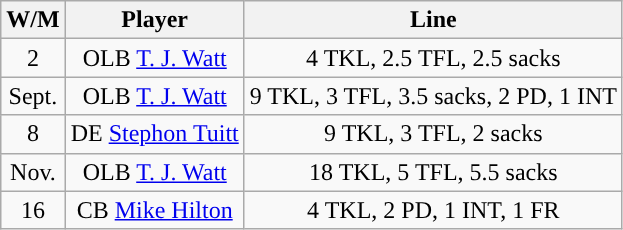<table class="wikitable" style="text-align:center">
<tr>
<th>W/M</th>
<th>Player</th>
<th>Line</th>
</tr>
<tr>
<td>2</td>
<td>OLB <a href='#'>T. J. Watt</a></td>
<td>4 TKL, 2.5 TFL, 2.5 sacks</td>
</tr>
<tr>
<td>Sept.</td>
<td>OLB <a href='#'>T. J. Watt</a></td>
<td>9 TKL, 3 TFL, 3.5 sacks, 2 PD, 1 INT</td>
</tr>
<tr>
<td>8</td>
<td>DE <a href='#'>Stephon Tuitt</a></td>
<td>9 TKL, 3 TFL, 2 sacks</td>
</tr>
<tr>
<td>Nov.</td>
<td>OLB <a href='#'>T. J. Watt</a></td>
<td>18 TKL, 5 TFL, 5.5 sacks</td>
</tr>
<tr>
<td>16</td>
<td>CB <a href='#'>Mike Hilton</a></td>
<td>4 TKL, 2 PD, 1 INT, 1 FR</td>
</tr>
</table>
